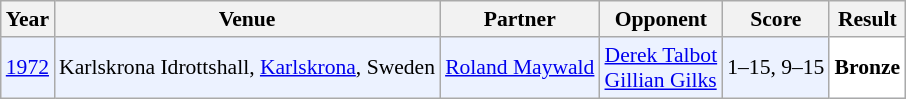<table class="sortable wikitable" style="font-size: 90%;">
<tr>
<th>Year</th>
<th>Venue</th>
<th>Partner</th>
<th>Opponent</th>
<th>Score</th>
<th>Result</th>
</tr>
<tr style="background:#ECF2FF">
<td align="center"><a href='#'>1972</a></td>
<td align="left">Karlskrona Idrottshall, <a href='#'>Karlskrona</a>, Sweden</td>
<td align="left"> <a href='#'>Roland Maywald</a></td>
<td align="left"> <a href='#'>Derek Talbot</a><br> <a href='#'>Gillian Gilks</a></td>
<td align="left">1–15, 9–15</td>
<td style="text-align:left; background:white"> <strong>Bronze</strong></td>
</tr>
</table>
